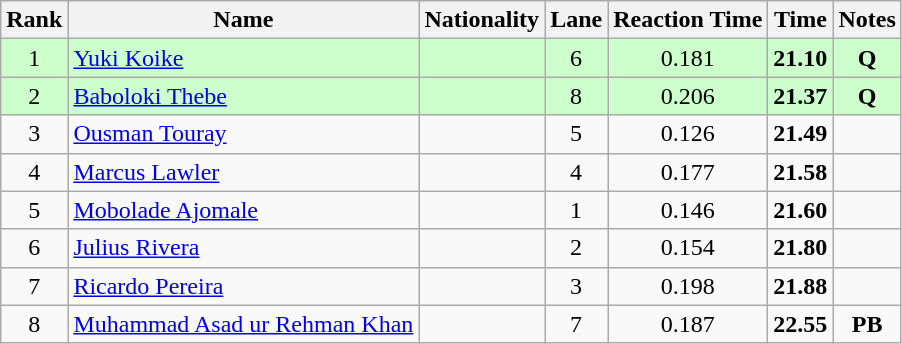<table class="wikitable sortable" style="text-align:center">
<tr>
<th>Rank</th>
<th>Name</th>
<th>Nationality</th>
<th>Lane</th>
<th>Reaction Time</th>
<th>Time</th>
<th>Notes</th>
</tr>
<tr bgcolor=ccffcc>
<td>1</td>
<td align=left><a href='#'>Yuki Koike</a></td>
<td align=left></td>
<td>6</td>
<td>0.181</td>
<td><strong>21.10</strong></td>
<td><strong>Q</strong></td>
</tr>
<tr bgcolor=ccffcc>
<td>2</td>
<td align=left><a href='#'>Baboloki Thebe</a></td>
<td align=left></td>
<td>8</td>
<td>0.206</td>
<td><strong>21.37</strong></td>
<td><strong>Q</strong></td>
</tr>
<tr>
<td>3</td>
<td align=left><a href='#'>Ousman Touray</a></td>
<td align=left></td>
<td>5</td>
<td>0.126</td>
<td><strong>21.49</strong></td>
<td></td>
</tr>
<tr>
<td>4</td>
<td align=left><a href='#'>Marcus Lawler</a></td>
<td align=left></td>
<td>4</td>
<td>0.177</td>
<td><strong>21.58</strong></td>
<td></td>
</tr>
<tr>
<td>5</td>
<td align=left><a href='#'>Mobolade Ajomale</a></td>
<td align=left></td>
<td>1</td>
<td>0.146</td>
<td><strong>21.60</strong></td>
<td></td>
</tr>
<tr>
<td>6</td>
<td align=left><a href='#'>Julius Rivera</a></td>
<td align=left></td>
<td>2</td>
<td>0.154</td>
<td><strong>21.80</strong></td>
<td></td>
</tr>
<tr>
<td>7</td>
<td align=left><a href='#'>Ricardo Pereira</a></td>
<td align=left></td>
<td>3</td>
<td>0.198</td>
<td><strong>21.88</strong></td>
<td></td>
</tr>
<tr>
<td>8</td>
<td align=left><a href='#'>Muhammad Asad ur Rehman Khan</a></td>
<td align=left></td>
<td>7</td>
<td>0.187</td>
<td><strong>22.55</strong></td>
<td><strong>PB</strong></td>
</tr>
</table>
